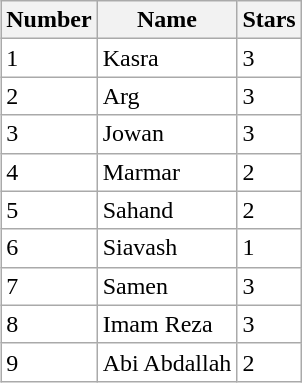<table class="wikitable" style="float:right;background:#ffffff;">
<tr>
<th>Number</th>
<th>Name</th>
<th>Stars</th>
</tr>
<tr>
<td>1</td>
<td>Kasra</td>
<td>3</td>
</tr>
<tr>
<td>2</td>
<td>Arg</td>
<td>3</td>
</tr>
<tr>
<td>3</td>
<td>Jowan</td>
<td>3</td>
</tr>
<tr>
<td>4</td>
<td>Marmar</td>
<td>2</td>
</tr>
<tr>
<td>5</td>
<td>Sahand</td>
<td>2</td>
</tr>
<tr>
<td>6</td>
<td>Siavash</td>
<td>1</td>
</tr>
<tr>
<td>7</td>
<td>Samen</td>
<td>3</td>
</tr>
<tr>
<td>8</td>
<td>Imam Reza</td>
<td>3</td>
</tr>
<tr>
<td>9</td>
<td>Abi Abdallah</td>
<td>2</td>
</tr>
</table>
